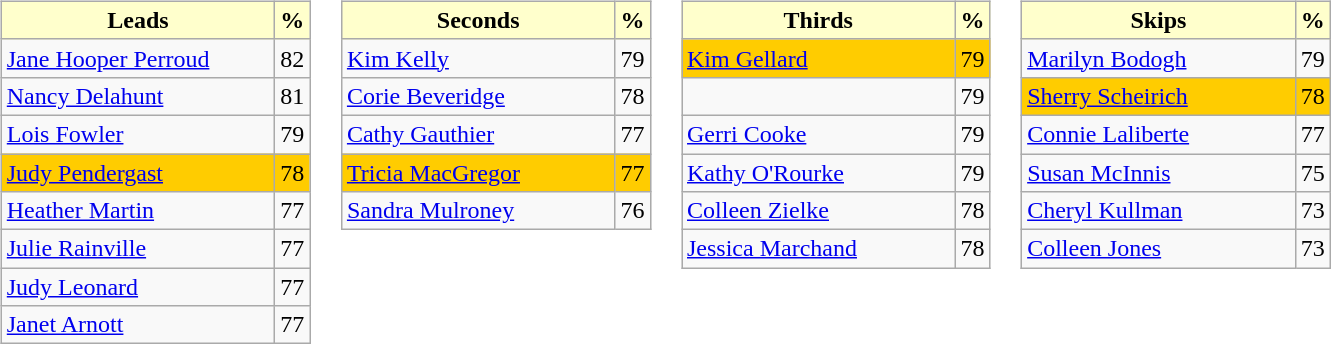<table>
<tr>
<td valign=top><br><table class="wikitable">
<tr>
<th style="background:#ffc; width:175px;">Leads</th>
<th style="background:#ffc;">%</th>
</tr>
<tr>
<td> <a href='#'>Jane Hooper Perroud</a></td>
<td>82</td>
</tr>
<tr>
<td> <a href='#'>Nancy Delahunt</a></td>
<td>81</td>
</tr>
<tr>
<td> <a href='#'>Lois Fowler</a></td>
<td>79</td>
</tr>
<tr bgcolor=#FFCC00>
<td> <a href='#'>Judy Pendergast</a></td>
<td>78</td>
</tr>
<tr>
<td> <a href='#'>Heather Martin</a></td>
<td>77</td>
</tr>
<tr>
<td> <a href='#'>Julie Rainville</a></td>
<td>77</td>
</tr>
<tr>
<td> <a href='#'>Judy Leonard</a></td>
<td>77</td>
</tr>
<tr>
<td> <a href='#'>Janet Arnott</a></td>
<td>77</td>
</tr>
</table>
</td>
<td valign=top><br><table class="wikitable">
<tr>
<th style="background:#ffc; width:175px;">Seconds</th>
<th style="background:#ffc;">%</th>
</tr>
<tr>
<td> <a href='#'>Kim Kelly</a></td>
<td>79</td>
</tr>
<tr>
<td> <a href='#'>Corie Beveridge</a></td>
<td>78</td>
</tr>
<tr>
<td> <a href='#'>Cathy Gauthier</a></td>
<td>77</td>
</tr>
<tr bgcolor=#FFCC00>
<td> <a href='#'>Tricia MacGregor</a></td>
<td>77</td>
</tr>
<tr>
<td> <a href='#'>Sandra Mulroney</a></td>
<td>76</td>
</tr>
</table>
</td>
<td valign=top><br><table class="wikitable">
<tr>
<th style="background:#ffc; width:175px;">Thirds</th>
<th style="background:#ffc;">%</th>
</tr>
<tr bgcolor=#FFCC00>
<td> <a href='#'>Kim Gellard</a></td>
<td>79</td>
</tr>
<tr>
<td></td>
<td>79</td>
</tr>
<tr>
<td> <a href='#'>Gerri Cooke</a></td>
<td>79</td>
</tr>
<tr>
<td> <a href='#'>Kathy O'Rourke</a></td>
<td>79</td>
</tr>
<tr>
<td> <a href='#'>Colleen Zielke</a></td>
<td>78</td>
</tr>
<tr>
<td> <a href='#'>Jessica Marchand</a></td>
<td>78</td>
</tr>
</table>
</td>
<td valign=top><br><table class="wikitable">
<tr>
<th style="background:#ffc; width:175px;">Skips</th>
<th style="background:#ffc;">%</th>
</tr>
<tr>
<td> <a href='#'>Marilyn Bodogh</a></td>
<td>79</td>
</tr>
<tr bgcolor=#FFCC00>
<td> <a href='#'>Sherry Scheirich</a></td>
<td>78</td>
</tr>
<tr>
<td> <a href='#'>Connie Laliberte</a></td>
<td>77</td>
</tr>
<tr>
<td> <a href='#'>Susan McInnis</a></td>
<td>75</td>
</tr>
<tr>
<td> <a href='#'>Cheryl Kullman</a></td>
<td>73</td>
</tr>
<tr>
<td> <a href='#'>Colleen Jones</a></td>
<td>73</td>
</tr>
</table>
</td>
</tr>
</table>
